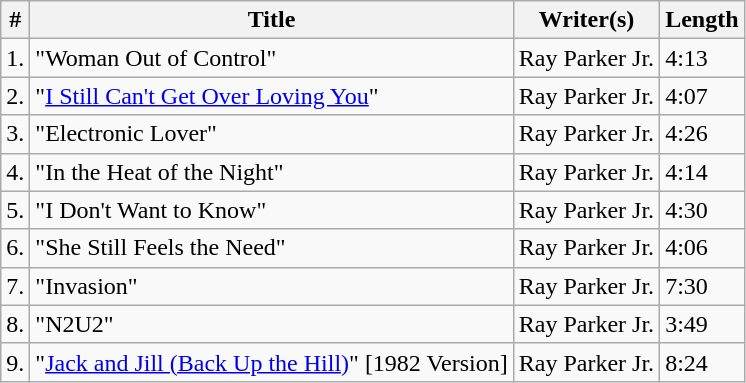<table class="wikitable">
<tr>
<th>#</th>
<th>Title</th>
<th>Writer(s)</th>
<th>Length</th>
</tr>
<tr>
<td>1.</td>
<td>"Woman Out of Control"</td>
<td>Ray Parker Jr.</td>
<td>4:13</td>
</tr>
<tr>
<td>2.</td>
<td>"<a href='#'>I Still Can't Get Over Loving You</a>"</td>
<td>Ray Parker Jr.</td>
<td>4:07</td>
</tr>
<tr>
<td>3.</td>
<td>"Electronic Lover"</td>
<td>Ray Parker Jr.</td>
<td>4:26</td>
</tr>
<tr>
<td>4.</td>
<td>"In the Heat of the Night"</td>
<td>Ray Parker Jr.</td>
<td>4:14</td>
</tr>
<tr>
<td>5.</td>
<td>"I Don't Want to Know"</td>
<td>Ray Parker Jr.</td>
<td>4:30</td>
</tr>
<tr>
<td>6.</td>
<td>"She Still Feels the Need"</td>
<td>Ray Parker Jr.</td>
<td>4:06</td>
</tr>
<tr>
<td>7.</td>
<td>"Invasion"</td>
<td>Ray Parker Jr.</td>
<td>7:30</td>
</tr>
<tr>
<td>8.</td>
<td>"N2U2"</td>
<td>Ray Parker Jr.</td>
<td>3:49</td>
</tr>
<tr>
<td>9.</td>
<td>"<a href='#'>Jack and Jill (Back Up the Hill)</a>" [1982 Version]</td>
<td>Ray Parker Jr.</td>
<td>8:24</td>
</tr>
</table>
